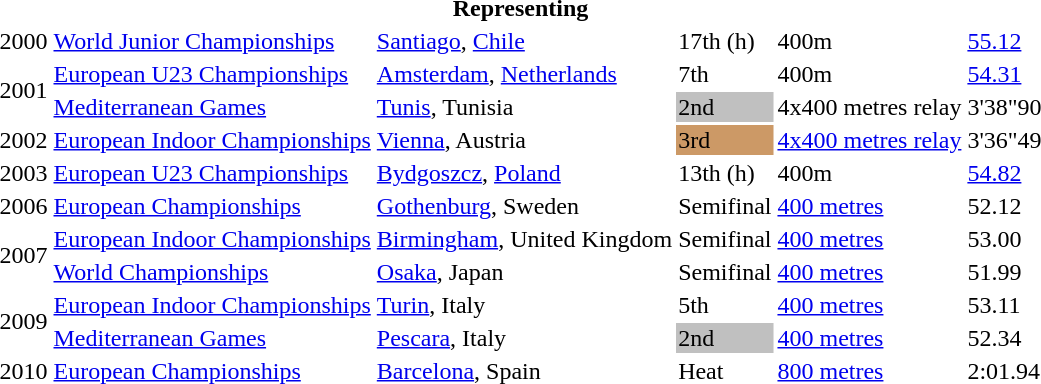<table>
<tr>
<th colspan="6">Representing </th>
</tr>
<tr>
<td>2000</td>
<td><a href='#'>World Junior Championships</a></td>
<td><a href='#'>Santiago</a>, <a href='#'>Chile</a></td>
<td>17th (h)</td>
<td>400m</td>
<td><a href='#'>55.12</a></td>
</tr>
<tr>
<td rowspan=2>2001</td>
<td><a href='#'>European U23 Championships</a></td>
<td><a href='#'>Amsterdam</a>, <a href='#'>Netherlands</a></td>
<td>7th</td>
<td>400m</td>
<td><a href='#'>54.31</a></td>
</tr>
<tr>
<td><a href='#'>Mediterranean Games</a></td>
<td><a href='#'>Tunis</a>, Tunisia</td>
<td bgcolor=silver>2nd</td>
<td>4x400 metres relay</td>
<td>3'38"90 </td>
</tr>
<tr>
<td>2002</td>
<td><a href='#'>European Indoor Championships</a></td>
<td><a href='#'>Vienna</a>, Austria</td>
<td bgcolor=cc9966>3rd</td>
<td><a href='#'>4x400 metres relay</a></td>
<td>3'36"49 </td>
</tr>
<tr>
<td>2003</td>
<td><a href='#'>European U23 Championships</a></td>
<td><a href='#'>Bydgoszcz</a>, <a href='#'>Poland</a></td>
<td>13th (h)</td>
<td>400m</td>
<td><a href='#'>54.82</a></td>
</tr>
<tr>
<td>2006</td>
<td><a href='#'>European Championships</a></td>
<td><a href='#'>Gothenburg</a>, Sweden</td>
<td>Semifinal</td>
<td><a href='#'>400 metres</a></td>
<td>52.12 </td>
</tr>
<tr>
<td rowspan=2>2007</td>
<td><a href='#'>European Indoor Championships</a></td>
<td><a href='#'>Birmingham</a>, United Kingdom</td>
<td>Semifinal</td>
<td><a href='#'>400 metres</a></td>
<td>53.00 </td>
</tr>
<tr>
<td><a href='#'>World Championships</a></td>
<td><a href='#'>Osaka</a>, Japan</td>
<td>Semifinal</td>
<td><a href='#'>400 metres</a></td>
<td>51.99</td>
</tr>
<tr>
<td rowspan=2>2009</td>
<td><a href='#'>European Indoor Championships</a></td>
<td><a href='#'>Turin</a>, Italy</td>
<td>5th</td>
<td><a href='#'>400 metres</a></td>
<td>53.11</td>
</tr>
<tr>
<td><a href='#'>Mediterranean Games</a></td>
<td><a href='#'>Pescara</a>, Italy</td>
<td bgcolor=silver>2nd</td>
<td><a href='#'>400 metres</a></td>
<td>52.34</td>
</tr>
<tr>
<td>2010</td>
<td><a href='#'>European Championships</a></td>
<td><a href='#'>Barcelona</a>, Spain</td>
<td>Heat</td>
<td><a href='#'>800 metres</a></td>
<td>2:01.94</td>
</tr>
</table>
